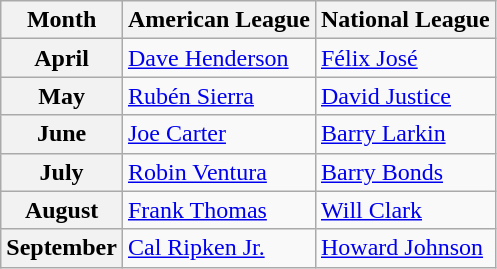<table class="wikitable">
<tr>
<th>Month</th>
<th>American League</th>
<th>National League</th>
</tr>
<tr>
<th>April</th>
<td><a href='#'>Dave Henderson</a></td>
<td><a href='#'>Félix José</a></td>
</tr>
<tr>
<th>May</th>
<td><a href='#'>Rubén Sierra</a></td>
<td><a href='#'>David Justice</a></td>
</tr>
<tr>
<th>June</th>
<td><a href='#'>Joe Carter</a></td>
<td><a href='#'>Barry Larkin</a></td>
</tr>
<tr>
<th>July</th>
<td><a href='#'>Robin Ventura</a></td>
<td><a href='#'>Barry Bonds</a></td>
</tr>
<tr>
<th>August</th>
<td><a href='#'>Frank Thomas</a></td>
<td><a href='#'>Will Clark</a></td>
</tr>
<tr>
<th>September</th>
<td><a href='#'>Cal Ripken Jr.</a></td>
<td><a href='#'>Howard Johnson</a></td>
</tr>
</table>
